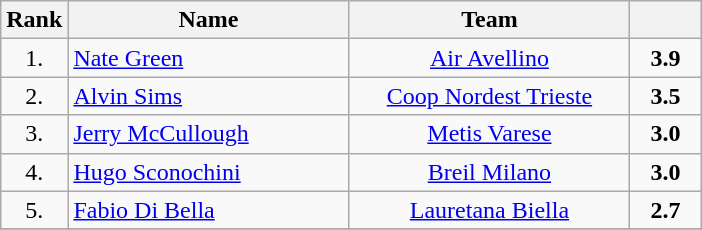<table class="wikitable" style="text-align: center;">
<tr>
<th>Rank</th>
<th width=180>Name</th>
<th width=180>Team</th>
<th width=40></th>
</tr>
<tr>
<td>1.</td>
<td align="left"> <a href='#'>Nate Green</a></td>
<td><a href='#'>Air Avellino</a></td>
<td><strong>3.9</strong></td>
</tr>
<tr>
<td>2.</td>
<td align="left"> <a href='#'>Alvin Sims</a></td>
<td><a href='#'>Coop Nordest Trieste</a></td>
<td><strong>3.5</strong></td>
</tr>
<tr>
<td>3.</td>
<td align="left"> <a href='#'>Jerry McCullough</a></td>
<td><a href='#'>Metis Varese</a></td>
<td><strong>3.0</strong></td>
</tr>
<tr>
<td>4.</td>
<td align="left"> <a href='#'>Hugo Sconochini</a></td>
<td><a href='#'>Breil Milano</a></td>
<td><strong>3.0</strong></td>
</tr>
<tr>
<td>5.</td>
<td align="left"> <a href='#'>Fabio Di Bella</a></td>
<td><a href='#'>Lauretana Biella</a></td>
<td><strong>2.7</strong></td>
</tr>
<tr>
</tr>
</table>
